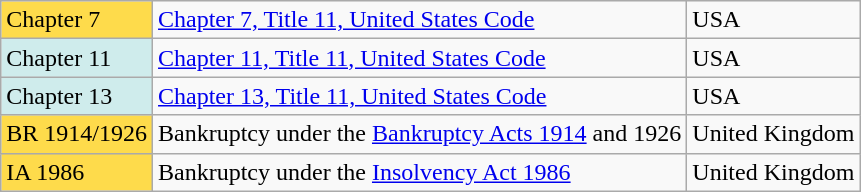<table class="wikitable">
<tr>
<td style="background-color:#FEDB4B">Chapter 7</td>
<td><a href='#'>Chapter 7, Title 11, United States Code</a></td>
<td>USA</td>
</tr>
<tr>
<td style="background-color:#CFECEC">Chapter 11</td>
<td><a href='#'>Chapter 11, Title 11, United States Code</a></td>
<td>USA</td>
</tr>
<tr>
<td style="background-color:#CFECEC">Chapter 13</td>
<td><a href='#'>Chapter 13, Title 11, United States Code</a></td>
<td>USA</td>
</tr>
<tr>
<td style="background-color:#FEDB4B">BR 1914/1926</td>
<td>Bankruptcy under the <a href='#'>Bankruptcy Acts 1914</a> and 1926</td>
<td>United Kingdom</td>
</tr>
<tr>
<td style="background-color:#FEDB4B">IA 1986</td>
<td>Bankruptcy under the <a href='#'>Insolvency Act 1986</a></td>
<td>United Kingdom</td>
</tr>
</table>
